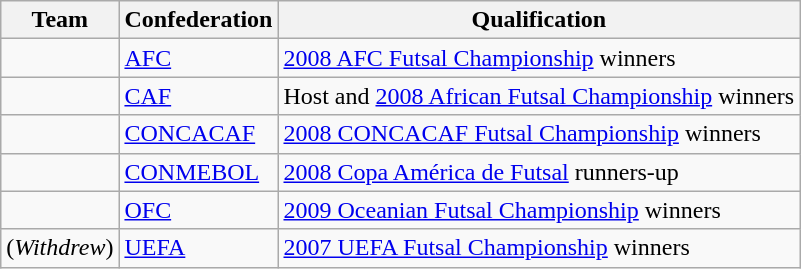<table class="wikitable">
<tr>
<th>Team</th>
<th>Confederation</th>
<th>Qualification</th>
</tr>
<tr>
<td></td>
<td><a href='#'>AFC</a></td>
<td><a href='#'>2008 AFC Futsal Championship</a> winners</td>
</tr>
<tr>
<td></td>
<td><a href='#'>CAF</a></td>
<td>Host and <a href='#'>2008 African Futsal Championship</a> winners</td>
</tr>
<tr>
<td></td>
<td><a href='#'>CONCACAF</a></td>
<td><a href='#'>2008 CONCACAF Futsal Championship</a> winners</td>
</tr>
<tr>
<td></td>
<td><a href='#'>CONMEBOL</a></td>
<td><a href='#'>2008 Copa América de Futsal</a> runners-up</td>
</tr>
<tr>
<td></td>
<td><a href='#'>OFC</a></td>
<td><a href='#'>2009 Oceanian Futsal Championship</a> winners</td>
</tr>
<tr>
<td> (<em>Withdrew</em>)</td>
<td><a href='#'>UEFA</a></td>
<td><a href='#'>2007 UEFA Futsal Championship</a> winners</td>
</tr>
</table>
